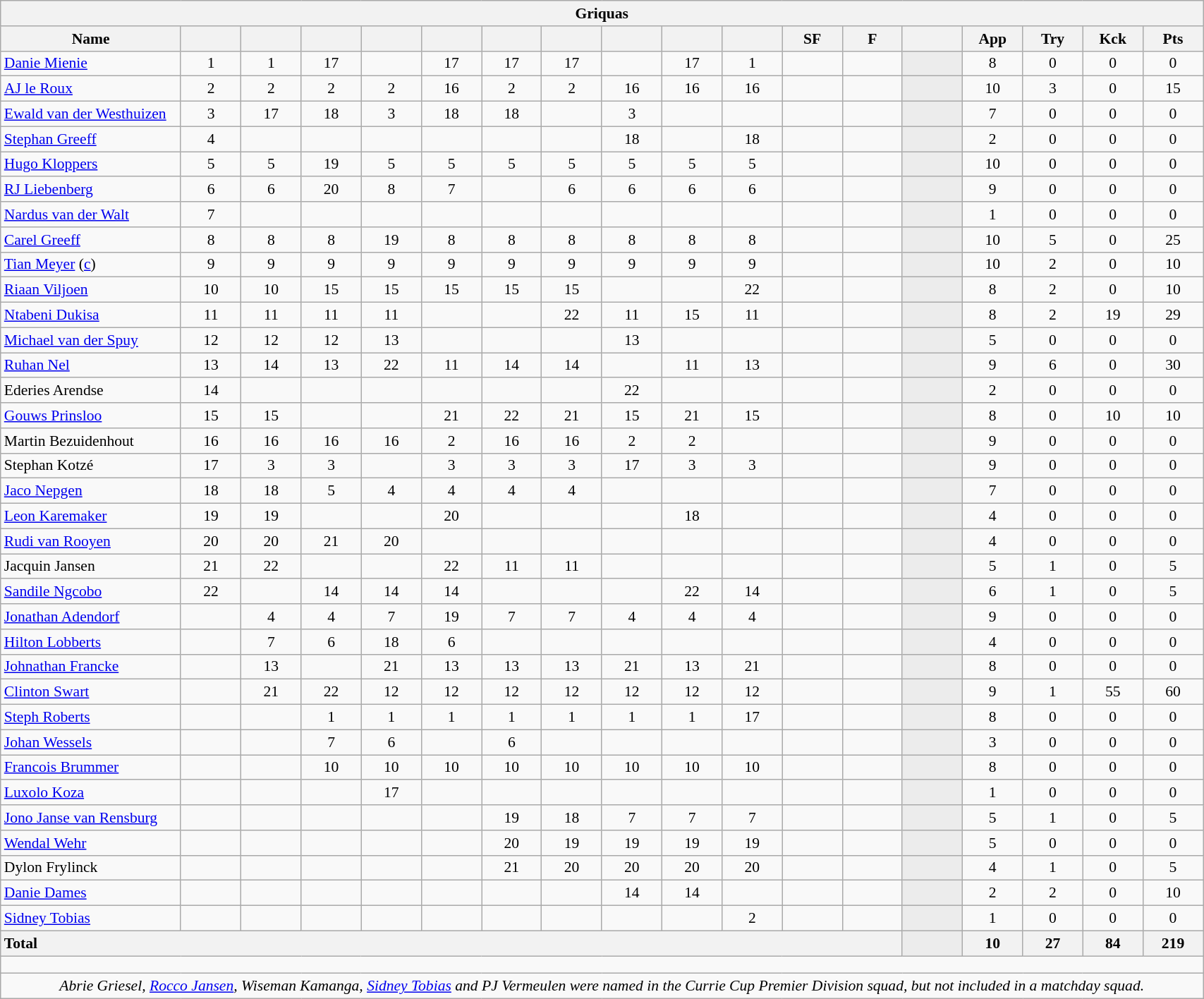<table class="wikitable collapsible collapsed sortable" style="text-align:center; font-size:90%; width:90%">
<tr>
<th colspan="100%">Griquas</th>
</tr>
<tr>
<th style="width:15%;">Name</th>
<th style="width:5%;"></th>
<th style="width:5%;"></th>
<th style="width:5%;"></th>
<th style="width:5%;"></th>
<th style="width:5%;"></th>
<th style="width:5%;"></th>
<th style="width:5%;"></th>
<th style="width:5%;"></th>
<th style="width:5%;"></th>
<th style="width:5%;"></th>
<th style="width:5%;">SF</th>
<th style="width:5%;">F</th>
<th style="width:5%;"></th>
<th style="width:5%;">App</th>
<th style="width:5%;">Try</th>
<th style="width:5%;">Kck</th>
<th style="width:5%;">Pts</th>
</tr>
<tr>
<td style="text-align:left;"><a href='#'>Danie Mienie</a></td>
<td>1</td>
<td>1</td>
<td>17 </td>
<td></td>
<td>17 </td>
<td>17 </td>
<td>17 </td>
<td></td>
<td>17 </td>
<td>1</td>
<td></td>
<td></td>
<td style="background:#ECECEC;"></td>
<td>8</td>
<td>0</td>
<td>0</td>
<td>0</td>
</tr>
<tr>
<td style="text-align:left;"><a href='#'>AJ le Roux</a></td>
<td>2</td>
<td>2</td>
<td>2</td>
<td>2</td>
<td>16 </td>
<td>2</td>
<td>2</td>
<td>16 </td>
<td>16 </td>
<td>16 </td>
<td></td>
<td></td>
<td style="background:#ECECEC;"></td>
<td>10</td>
<td>3</td>
<td>0</td>
<td>15</td>
</tr>
<tr>
<td style="text-align:left;"><a href='#'>Ewald van der Westhuizen</a></td>
<td>3</td>
<td>17 </td>
<td>18 </td>
<td>3</td>
<td>18 </td>
<td>18 </td>
<td></td>
<td>3</td>
<td></td>
<td></td>
<td></td>
<td></td>
<td style="background:#ECECEC;"></td>
<td>7</td>
<td>0</td>
<td>0</td>
<td>0</td>
</tr>
<tr>
<td style="text-align:left;"><a href='#'>Stephan Greeff</a></td>
<td>4</td>
<td></td>
<td></td>
<td></td>
<td></td>
<td></td>
<td></td>
<td>18</td>
<td></td>
<td>18 </td>
<td></td>
<td></td>
<td style="background:#ECECEC;"></td>
<td>2</td>
<td>0</td>
<td>0</td>
<td>0</td>
</tr>
<tr>
<td style="text-align:left;"><a href='#'>Hugo Kloppers</a></td>
<td>5</td>
<td>5</td>
<td>19 </td>
<td>5</td>
<td>5</td>
<td>5</td>
<td>5</td>
<td>5</td>
<td>5</td>
<td>5</td>
<td></td>
<td></td>
<td style="background:#ECECEC;"></td>
<td>10</td>
<td>0</td>
<td>0</td>
<td>0</td>
</tr>
<tr>
<td style="text-align:left;"><a href='#'>RJ Liebenberg</a></td>
<td>6</td>
<td>6</td>
<td>20 </td>
<td>8</td>
<td>7</td>
<td></td>
<td>6</td>
<td>6</td>
<td>6</td>
<td>6</td>
<td></td>
<td></td>
<td style="background:#ECECEC;"></td>
<td>9</td>
<td>0</td>
<td>0</td>
<td>0</td>
</tr>
<tr>
<td style="text-align:left;"><a href='#'>Nardus van der Walt</a></td>
<td>7</td>
<td></td>
<td></td>
<td></td>
<td></td>
<td></td>
<td></td>
<td></td>
<td></td>
<td></td>
<td></td>
<td></td>
<td style="background:#ECECEC;"></td>
<td>1</td>
<td>0</td>
<td>0</td>
<td>0</td>
</tr>
<tr>
<td style="text-align:left;"><a href='#'>Carel Greeff</a></td>
<td>8</td>
<td>8</td>
<td>8</td>
<td>19 </td>
<td>8</td>
<td>8</td>
<td>8</td>
<td>8</td>
<td>8</td>
<td>8</td>
<td></td>
<td></td>
<td style="background:#ECECEC;"></td>
<td>10</td>
<td>5</td>
<td>0</td>
<td>25</td>
</tr>
<tr>
<td style="text-align:left;"><a href='#'>Tian Meyer</a>  (<a href='#'>c</a>)</td>
<td>9</td>
<td>9</td>
<td>9</td>
<td>9</td>
<td>9</td>
<td>9</td>
<td>9</td>
<td>9</td>
<td>9</td>
<td>9</td>
<td></td>
<td></td>
<td style="background:#ECECEC;"></td>
<td>10</td>
<td>2</td>
<td>0</td>
<td>10</td>
</tr>
<tr>
<td style="text-align:left;"><a href='#'>Riaan Viljoen</a></td>
<td>10</td>
<td>10</td>
<td>15</td>
<td>15</td>
<td>15</td>
<td>15</td>
<td>15</td>
<td></td>
<td></td>
<td>22 </td>
<td></td>
<td></td>
<td style="background:#ECECEC;"></td>
<td>8</td>
<td>2</td>
<td>0</td>
<td>10</td>
</tr>
<tr>
<td style="text-align:left;"><a href='#'>Ntabeni Dukisa</a></td>
<td>11</td>
<td>11</td>
<td>11</td>
<td>11</td>
<td></td>
<td></td>
<td>22 </td>
<td>11</td>
<td>15</td>
<td>11</td>
<td></td>
<td></td>
<td style="background:#ECECEC;"></td>
<td>8</td>
<td>2</td>
<td>19</td>
<td>29</td>
</tr>
<tr>
<td style="text-align:left;"><a href='#'>Michael van der Spuy</a></td>
<td>12</td>
<td>12</td>
<td>12</td>
<td>13</td>
<td></td>
<td></td>
<td></td>
<td>13</td>
<td></td>
<td></td>
<td></td>
<td></td>
<td style="background:#ECECEC;"></td>
<td>5</td>
<td>0</td>
<td>0</td>
<td>0</td>
</tr>
<tr>
<td style="text-align:left;"><a href='#'>Ruhan Nel</a></td>
<td>13</td>
<td>14</td>
<td>13</td>
<td>22 </td>
<td>11</td>
<td>14</td>
<td>14</td>
<td></td>
<td>11</td>
<td>13</td>
<td></td>
<td></td>
<td style="background:#ECECEC;"></td>
<td>9</td>
<td>6</td>
<td>0</td>
<td>30</td>
</tr>
<tr>
<td style="text-align:left;">Ederies Arendse</td>
<td>14</td>
<td></td>
<td></td>
<td></td>
<td></td>
<td></td>
<td></td>
<td>22 </td>
<td></td>
<td></td>
<td></td>
<td></td>
<td style="background:#ECECEC;"></td>
<td>2</td>
<td>0</td>
<td>0</td>
<td>0</td>
</tr>
<tr>
<td style="text-align:left;"><a href='#'>Gouws Prinsloo</a></td>
<td>15</td>
<td>15</td>
<td></td>
<td></td>
<td>21 </td>
<td>22 </td>
<td>21 </td>
<td>15</td>
<td>21 </td>
<td>15</td>
<td></td>
<td></td>
<td style="background:#ECECEC;"></td>
<td>8</td>
<td>0</td>
<td>10</td>
<td>10</td>
</tr>
<tr>
<td style="text-align:left;">Martin Bezuidenhout</td>
<td>16 </td>
<td>16 </td>
<td>16 </td>
<td>16 </td>
<td>2</td>
<td>16 </td>
<td>16 </td>
<td>2</td>
<td>2</td>
<td></td>
<td></td>
<td></td>
<td style="background:#ECECEC;"></td>
<td>9</td>
<td>0</td>
<td>0</td>
<td>0</td>
</tr>
<tr>
<td style="text-align:left;">Stephan Kotzé</td>
<td>17 </td>
<td>3</td>
<td>3</td>
<td></td>
<td>3</td>
<td>3</td>
<td>3</td>
<td>17 </td>
<td>3</td>
<td>3</td>
<td></td>
<td></td>
<td style="background:#ECECEC;"></td>
<td>9</td>
<td>0</td>
<td>0</td>
<td>0</td>
</tr>
<tr>
<td style="text-align:left;"><a href='#'>Jaco Nepgen</a></td>
<td>18 </td>
<td>18 </td>
<td>5</td>
<td>4</td>
<td>4</td>
<td>4</td>
<td>4</td>
<td></td>
<td></td>
<td></td>
<td></td>
<td></td>
<td style="background:#ECECEC;"></td>
<td>7</td>
<td>0</td>
<td>0</td>
<td>0</td>
</tr>
<tr>
<td style="text-align:left;"><a href='#'>Leon Karemaker</a></td>
<td>19 </td>
<td>19 </td>
<td></td>
<td></td>
<td>20 </td>
<td></td>
<td></td>
<td></td>
<td>18 </td>
<td></td>
<td></td>
<td></td>
<td style="background:#ECECEC;"></td>
<td>4</td>
<td>0</td>
<td>0</td>
<td>0</td>
</tr>
<tr>
<td style="text-align:left;"><a href='#'>Rudi van Rooyen</a></td>
<td>20 </td>
<td>20 </td>
<td>21 </td>
<td>20 </td>
<td></td>
<td></td>
<td></td>
<td></td>
<td></td>
<td></td>
<td></td>
<td></td>
<td style="background:#ECECEC;"></td>
<td>4</td>
<td>0</td>
<td>0</td>
<td>0</td>
</tr>
<tr>
<td style="text-align:left;">Jacquin Jansen</td>
<td>21 </td>
<td>22 </td>
<td></td>
<td></td>
<td>22 </td>
<td>11</td>
<td>11</td>
<td></td>
<td></td>
<td></td>
<td></td>
<td></td>
<td style="background:#ECECEC;"></td>
<td>5</td>
<td>1</td>
<td>0</td>
<td>5</td>
</tr>
<tr>
<td style="text-align:left;"><a href='#'>Sandile Ngcobo</a></td>
<td>22 </td>
<td></td>
<td>14</td>
<td>14</td>
<td>14</td>
<td></td>
<td></td>
<td></td>
<td>22 </td>
<td>14</td>
<td></td>
<td></td>
<td style="background:#ECECEC;"></td>
<td>6</td>
<td>1</td>
<td>0</td>
<td>5</td>
</tr>
<tr>
<td style="text-align:left;"><a href='#'>Jonathan Adendorf</a></td>
<td></td>
<td>4</td>
<td>4</td>
<td>7</td>
<td>19 </td>
<td>7</td>
<td>7</td>
<td>4</td>
<td>4</td>
<td>4</td>
<td></td>
<td></td>
<td style="background:#ECECEC;"></td>
<td>9</td>
<td>0</td>
<td>0</td>
<td>0</td>
</tr>
<tr>
<td style="text-align:left;"><a href='#'>Hilton Lobberts</a></td>
<td></td>
<td>7</td>
<td>6</td>
<td>18 </td>
<td>6</td>
<td></td>
<td></td>
<td></td>
<td></td>
<td></td>
<td></td>
<td></td>
<td style="background:#ECECEC;"></td>
<td>4</td>
<td>0</td>
<td>0</td>
<td>0</td>
</tr>
<tr>
<td style="text-align:left;"><a href='#'>Johnathan Francke</a></td>
<td></td>
<td>13</td>
<td></td>
<td>21 </td>
<td>13</td>
<td>13</td>
<td>13</td>
<td>21 </td>
<td>13</td>
<td>21 </td>
<td></td>
<td></td>
<td style="background:#ECECEC;"></td>
<td>8</td>
<td>0</td>
<td>0</td>
<td>0</td>
</tr>
<tr>
<td style="text-align:left;"><a href='#'>Clinton Swart</a></td>
<td></td>
<td>21 </td>
<td>22 </td>
<td>12</td>
<td>12</td>
<td>12</td>
<td>12</td>
<td>12</td>
<td>12</td>
<td>12</td>
<td></td>
<td></td>
<td style="background:#ECECEC;"></td>
<td>9</td>
<td>1</td>
<td>55</td>
<td>60</td>
</tr>
<tr>
<td style="text-align:left;"><a href='#'>Steph Roberts</a></td>
<td></td>
<td></td>
<td>1</td>
<td>1</td>
<td>1</td>
<td>1</td>
<td>1</td>
<td>1</td>
<td>1</td>
<td>17 </td>
<td></td>
<td></td>
<td style="background:#ECECEC;"></td>
<td>8</td>
<td>0</td>
<td>0</td>
<td>0</td>
</tr>
<tr>
<td style="text-align:left;"><a href='#'>Johan Wessels</a></td>
<td></td>
<td></td>
<td>7</td>
<td>6</td>
<td></td>
<td>6</td>
<td></td>
<td></td>
<td></td>
<td></td>
<td></td>
<td></td>
<td style="background:#ECECEC;"></td>
<td>3</td>
<td>0</td>
<td>0</td>
<td>0</td>
</tr>
<tr>
<td style="text-align:left;"><a href='#'>Francois Brummer</a></td>
<td></td>
<td></td>
<td>10</td>
<td>10</td>
<td>10</td>
<td>10</td>
<td>10</td>
<td>10</td>
<td>10</td>
<td>10</td>
<td></td>
<td></td>
<td style="background:#ECECEC;"></td>
<td>8</td>
<td>0</td>
<td>0</td>
<td>0</td>
</tr>
<tr>
<td style="text-align:left;"><a href='#'>Luxolo Koza</a></td>
<td></td>
<td></td>
<td></td>
<td>17 </td>
<td></td>
<td></td>
<td></td>
<td></td>
<td></td>
<td></td>
<td></td>
<td></td>
<td style="background:#ECECEC;"></td>
<td>1</td>
<td>0</td>
<td>0</td>
<td>0</td>
</tr>
<tr>
<td style="text-align:left;"><a href='#'>Jono Janse van Rensburg</a></td>
<td></td>
<td></td>
<td></td>
<td></td>
<td></td>
<td>19 </td>
<td>18 </td>
<td>7</td>
<td>7</td>
<td>7</td>
<td></td>
<td></td>
<td style="background:#ECECEC;"></td>
<td>5</td>
<td>1</td>
<td>0</td>
<td>5</td>
</tr>
<tr>
<td style="text-align:left;"><a href='#'>Wendal Wehr</a></td>
<td></td>
<td></td>
<td></td>
<td></td>
<td></td>
<td>20 </td>
<td>19 </td>
<td>19 </td>
<td>19 </td>
<td>19 </td>
<td></td>
<td></td>
<td style="background:#ECECEC;"></td>
<td>5</td>
<td>0</td>
<td>0</td>
<td>0</td>
</tr>
<tr>
<td style="text-align:left;">Dylon Frylinck</td>
<td></td>
<td></td>
<td></td>
<td></td>
<td></td>
<td>21</td>
<td>20 </td>
<td>20 </td>
<td>20 </td>
<td>20 </td>
<td></td>
<td></td>
<td style="background:#ECECEC;"></td>
<td>4</td>
<td>1</td>
<td>0</td>
<td>5</td>
</tr>
<tr>
<td style="text-align:left;"><a href='#'>Danie Dames</a></td>
<td></td>
<td></td>
<td></td>
<td></td>
<td></td>
<td></td>
<td></td>
<td>14</td>
<td>14</td>
<td></td>
<td></td>
<td></td>
<td style="background:#ECECEC;"></td>
<td>2</td>
<td>2</td>
<td>0</td>
<td>10</td>
</tr>
<tr>
<td style="text-align:left;"><a href='#'>Sidney Tobias</a></td>
<td></td>
<td></td>
<td></td>
<td></td>
<td></td>
<td></td>
<td></td>
<td></td>
<td></td>
<td>2</td>
<td></td>
<td></td>
<td style="background:#ECECEC;"></td>
<td>1</td>
<td>0</td>
<td>0</td>
<td>0</td>
</tr>
<tr>
<th colspan="13" style="text-align:left;">Total</th>
<th style="background:#ECECEC;"></th>
<th>10</th>
<th>27</th>
<th>84</th>
<th>219</th>
</tr>
<tr>
<td colspan="100%" style="height: 10px;"></td>
</tr>
<tr>
<td colspan="100%" style="text-align:center;"><em>Abrie Griesel, <a href='#'>Rocco Jansen</a>, Wiseman Kamanga, <a href='#'>Sidney Tobias</a> and PJ Vermeulen were named in the Currie Cup Premier Division squad, but not included in a matchday squad.</em></td>
</tr>
</table>
